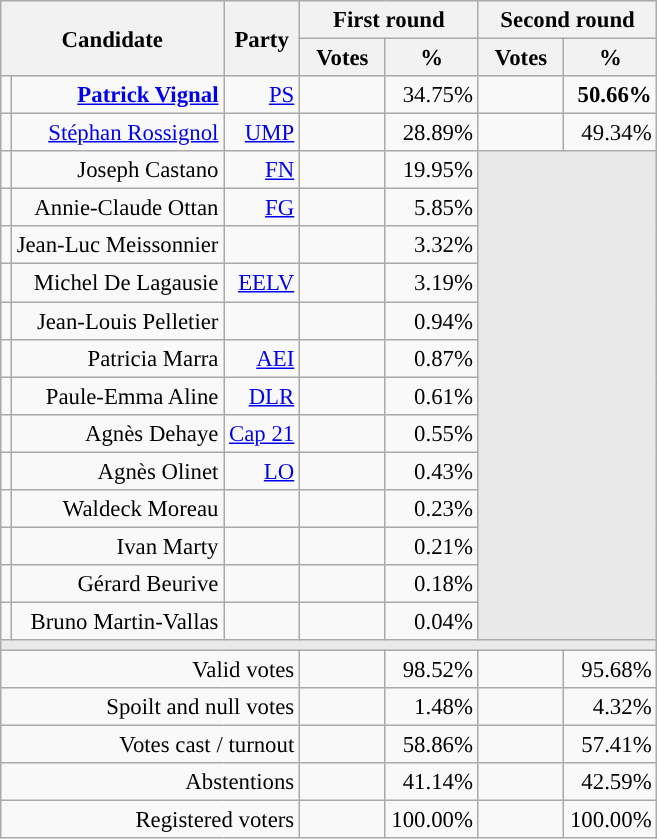<table class="wikitable" style="text-align:right;font-size:95%;">
<tr>
<th rowspan=2 colspan=2>Candidate</th>
<th rowspan=2 colspan=1>Party</th>
<th colspan=2>First round</th>
<th colspan=2>Second round</th>
</tr>
<tr>
<th style="width:50px;">Votes</th>
<th style="width:55px;">%</th>
<th style="width:50px;">Votes</th>
<th style="width:55px;">%</th>
</tr>
<tr>
<td style="color:inherit;background-color:"></td>
<td><strong><a href='#'>Patrick Vignal</a></strong></td>
<td><a href='#'>PS</a></td>
<td></td>
<td>34.75%</td>
<td><strong></strong></td>
<td><strong>50.66%</strong></td>
</tr>
<tr>
<td style="color:inherit;background-color:"></td>
<td><a href='#'>Stéphan Rossignol</a></td>
<td><a href='#'>UMP</a></td>
<td></td>
<td>28.89%</td>
<td></td>
<td>49.34%</td>
</tr>
<tr>
<td style="color:inherit;background-color:"></td>
<td>Joseph Castano</td>
<td><a href='#'>FN</a></td>
<td></td>
<td>19.95%</td>
<td colspan=7 rowspan=13 style="background-color:#E9E9E9;"></td>
</tr>
<tr>
<td style="color:inherit;background-color:"></td>
<td>Annie-Claude Ottan</td>
<td><a href='#'>FG</a></td>
<td></td>
<td>5.85%</td>
</tr>
<tr>
<td style="background-color:;"></td>
<td>Jean-Luc Meissonnier</td>
<td></td>
<td></td>
<td>3.32%</td>
</tr>
<tr>
<td style="color:inherit;background-color:"></td>
<td>Michel De Lagausie</td>
<td><a href='#'>EELV</a></td>
<td></td>
<td>3.19%</td>
</tr>
<tr>
<td style="background-color:;"></td>
<td>Jean-Louis Pelletier</td>
<td></td>
<td></td>
<td>0.94%</td>
</tr>
<tr>
<td style="color:inherit;background-color:"></td>
<td>Patricia Marra</td>
<td><a href='#'>AEI</a></td>
<td></td>
<td>0.87%</td>
</tr>
<tr>
<td style="color:inherit;background-color:"></td>
<td>Paule-Emma Aline</td>
<td><a href='#'>DLR</a></td>
<td></td>
<td>0.61%</td>
</tr>
<tr>
<td style="color:inherit;background-color:"></td>
<td>Agnès Dehaye</td>
<td><a href='#'>Cap 21</a></td>
<td></td>
<td>0.55%</td>
</tr>
<tr>
<td style="color:inherit;background-color:"></td>
<td>Agnès Olinet</td>
<td><a href='#'>LO</a></td>
<td></td>
<td>0.43%</td>
</tr>
<tr>
<td style="background-color:;"></td>
<td>Waldeck Moreau</td>
<td></td>
<td></td>
<td>0.23%</td>
</tr>
<tr>
<td style="background-color:;"></td>
<td>Ivan Marty</td>
<td></td>
<td></td>
<td>0.21%</td>
</tr>
<tr>
<td style="background-color:;"></td>
<td>Gérard Beurive</td>
<td></td>
<td></td>
<td>0.18%</td>
</tr>
<tr>
<td style="background-color:;"></td>
<td>Bruno Martin-Vallas</td>
<td></td>
<td></td>
<td>0.04%</td>
</tr>
<tr>
<td colspan=7 style="background-color:#E9E9E9;"></td>
</tr>
<tr>
<td colspan=3>Valid votes</td>
<td></td>
<td>98.52%</td>
<td></td>
<td>95.68%</td>
</tr>
<tr>
<td colspan=3>Spoilt and null votes</td>
<td></td>
<td>1.48%</td>
<td></td>
<td>4.32%</td>
</tr>
<tr>
<td colspan=3>Votes cast / turnout</td>
<td></td>
<td>58.86%</td>
<td></td>
<td>57.41%</td>
</tr>
<tr>
<td colspan=3>Abstentions</td>
<td></td>
<td>41.14%</td>
<td></td>
<td>42.59%</td>
</tr>
<tr>
<td colspan=3>Registered voters</td>
<td></td>
<td>100.00%</td>
<td></td>
<td>100.00%</td>
</tr>
</table>
